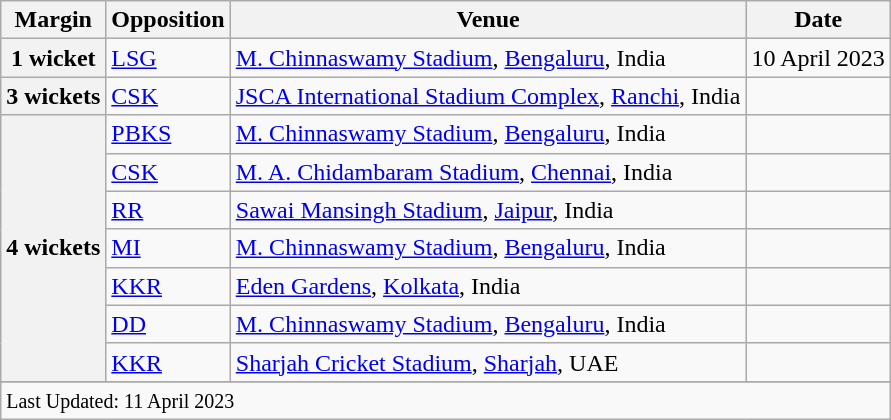<table class="wikitable">
<tr>
<th>Margin</th>
<th>Opposition</th>
<th>Venue</th>
<th>Date</th>
</tr>
<tr>
<th>1 wicket</th>
<td><a href='#'>LSG</a></td>
<td><a href='#'>M. Chinnaswamy Stadium</a>, <a href='#'>Bengaluru</a>, India</td>
<td>10 April 2023</td>
</tr>
<tr>
<th>3 wickets</th>
<td><a href='#'>CSK</a></td>
<td><a href='#'>JSCA International Stadium Complex</a>, <a href='#'>Ranchi</a>, India</td>
<td></td>
</tr>
<tr>
<th rowspan=7>4 wickets</th>
<td><a href='#'>PBKS</a></td>
<td><a href='#'>M. Chinnaswamy Stadium</a>, <a href='#'>Bengaluru</a>, India</td>
<td></td>
</tr>
<tr>
<td><a href='#'>CSK</a></td>
<td><a href='#'>M. A. Chidambaram Stadium</a>, <a href='#'>Chennai</a>, India</td>
<td></td>
</tr>
<tr>
<td><a href='#'>RR</a></td>
<td><a href='#'>Sawai Mansingh Stadium</a>, <a href='#'>Jaipur</a>, India</td>
<td></td>
</tr>
<tr>
<td><a href='#'>MI</a></td>
<td><a href='#'>M. Chinnaswamy Stadium</a>, <a href='#'>Bengaluru</a>, India</td>
<td></td>
</tr>
<tr>
<td><a href='#'>KKR</a></td>
<td><a href='#'>Eden Gardens</a>, <a href='#'>Kolkata</a>, India</td>
<td></td>
</tr>
<tr>
<td><a href='#'>DD</a></td>
<td><a href='#'>M. Chinnaswamy Stadium</a>, <a href='#'>Bengaluru</a>, India</td>
<td></td>
</tr>
<tr>
<td><a href='#'>KKR</a></td>
<td><a href='#'>Sharjah Cricket Stadium</a>, <a href='#'>Sharjah</a>, UAE</td>
<td></td>
</tr>
<tr>
</tr>
<tr class=sortbottom>
<td colspan=5><small>Last Updated: 11 April 2023</small></td>
</tr>
</table>
